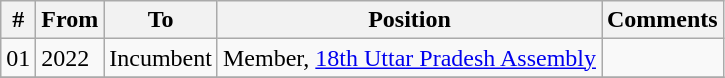<table class="wikitable sortable">
<tr>
<th>#</th>
<th>From</th>
<th>To</th>
<th>Position</th>
<th>Comments</th>
</tr>
<tr>
<td>01</td>
<td>2022</td>
<td>Incumbent</td>
<td>Member, <a href='#'>18th Uttar Pradesh Assembly</a></td>
<td></td>
</tr>
<tr>
</tr>
</table>
